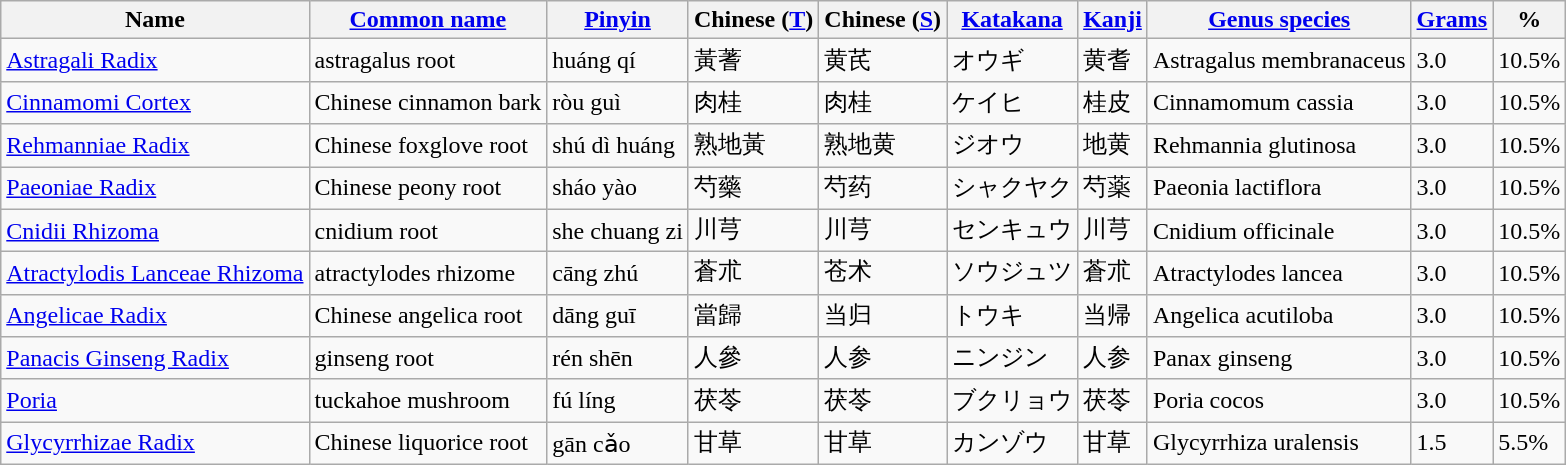<table class="wikitable">
<tr>
<th>Name</th>
<th><a href='#'>Common name</a></th>
<th><a href='#'>Pinyin</a></th>
<th>Chinese (<a href='#'>T</a>)</th>
<th>Chinese (<a href='#'>S</a>)</th>
<th><a href='#'>Katakana</a></th>
<th><a href='#'>Kanji</a></th>
<th><a href='#'>Genus species</a></th>
<th><a href='#'>Grams</a></th>
<th>%</th>
</tr>
<tr>
<td><a href='#'>Astragali Radix</a></td>
<td>astragalus root</td>
<td>huáng qí</td>
<td>黃蓍</td>
<td>黄芪</td>
<td>オウギ</td>
<td>黄耆</td>
<td>Astragalus membranaceus</td>
<td>3.0</td>
<td>10.5%</td>
</tr>
<tr>
<td><a href='#'>Cinnamomi Cortex</a></td>
<td>Chinese cinnamon bark</td>
<td>ròu guì</td>
<td>肉桂</td>
<td>肉桂</td>
<td>ケイヒ</td>
<td>桂皮</td>
<td>Cinnamomum cassia</td>
<td>3.0</td>
<td>10.5%</td>
</tr>
<tr>
<td><a href='#'>Rehmanniae Radix</a></td>
<td>Chinese foxglove root</td>
<td>shú dì huáng</td>
<td>熟地黃</td>
<td>熟地黄</td>
<td>ジオウ</td>
<td>地黄</td>
<td>Rehmannia glutinosa</td>
<td>3.0</td>
<td>10.5%</td>
</tr>
<tr>
<td><a href='#'>Paeoniae Radix</a></td>
<td>Chinese peony root</td>
<td>sháo yào</td>
<td>芍藥</td>
<td>芍药</td>
<td>シャクヤク</td>
<td>芍薬</td>
<td>Paeonia lactiflora</td>
<td>3.0</td>
<td>10.5%</td>
</tr>
<tr>
<td><a href='#'>Cnidii Rhizoma</a></td>
<td>cnidium root</td>
<td>she chuang zi</td>
<td>川芎</td>
<td>川芎</td>
<td>センキュウ</td>
<td>川芎</td>
<td>Cnidium officinale</td>
<td>3.0</td>
<td>10.5%</td>
</tr>
<tr>
<td><a href='#'>Atractylodis Lanceae Rhizoma</a></td>
<td>atractylodes rhizome</td>
<td>cāng zhú</td>
<td>蒼朮</td>
<td>苍术</td>
<td>ソウジュツ</td>
<td>蒼朮</td>
<td>Atractylodes lancea</td>
<td>3.0</td>
<td>10.5%</td>
</tr>
<tr>
<td><a href='#'>Angelicae Radix</a></td>
<td>Chinese angelica root</td>
<td>dāng guī</td>
<td>當歸</td>
<td>当归</td>
<td>トウキ</td>
<td>当帰</td>
<td>Angelica acutiloba</td>
<td>3.0</td>
<td>10.5%</td>
</tr>
<tr>
<td><a href='#'>Panacis Ginseng Radix</a></td>
<td>ginseng root</td>
<td>rén shēn</td>
<td>人參</td>
<td>人参</td>
<td>ニンジン</td>
<td>人参</td>
<td>Panax ginseng</td>
<td>3.0</td>
<td>10.5%</td>
</tr>
<tr>
<td><a href='#'>Poria</a></td>
<td>tuckahoe mushroom</td>
<td>fú líng</td>
<td>茯苓</td>
<td>茯苓</td>
<td>ブクリョウ</td>
<td>茯苓</td>
<td>Poria cocos</td>
<td>3.0</td>
<td>10.5%</td>
</tr>
<tr>
<td><a href='#'>Glycyrrhizae Radix</a></td>
<td>Chinese liquorice root</td>
<td>gān cǎo</td>
<td>甘草</td>
<td>甘草</td>
<td>カンゾウ</td>
<td>甘草</td>
<td>Glycyrrhiza uralensis</td>
<td>1.5</td>
<td>5.5%</td>
</tr>
</table>
